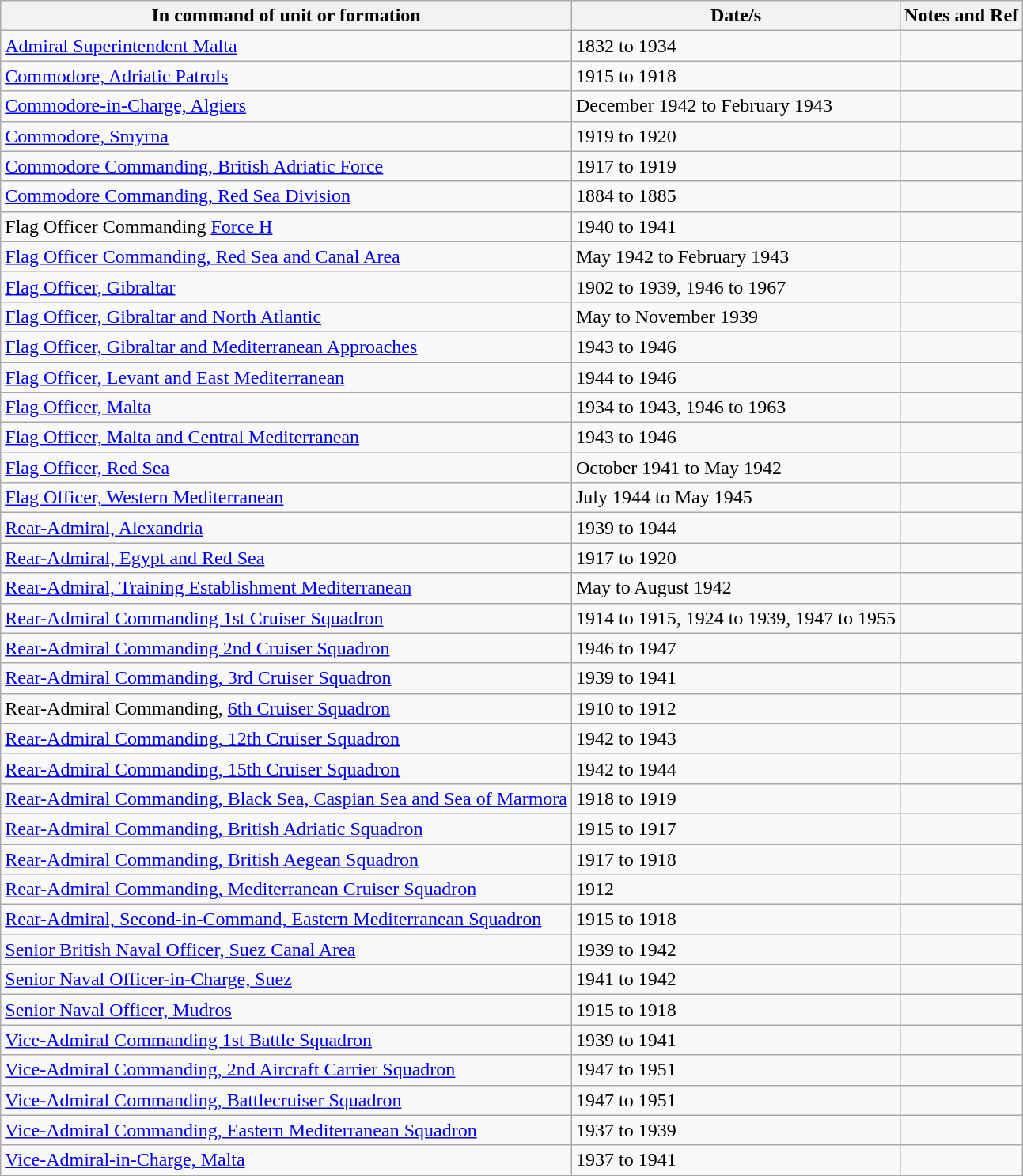<table class="wikitable">
<tr>
<th>In command of unit or formation</th>
<th>Date/s</th>
<th>Notes and Ref</th>
</tr>
<tr>
<td><a href='#'>Admiral Superintendent Malta</a></td>
<td>1832 to 1934</td>
<td></td>
</tr>
<tr>
<td><a href='#'>Commodore, Adriatic Patrols</a></td>
<td>1915 to 1918</td>
<td></td>
</tr>
<tr>
<td><a href='#'>Commodore-in-Charge, Algiers</a></td>
<td>December 1942 to February 1943</td>
<td></td>
</tr>
<tr>
<td><a href='#'>Commodore, Smyrna</a></td>
<td>1919 to 1920</td>
<td></td>
</tr>
<tr>
<td><a href='#'>Commodore Commanding, British Adriatic Force</a></td>
<td>1917  to 1919</td>
<td></td>
</tr>
<tr>
<td><a href='#'>Commodore Commanding, Red Sea Division</a></td>
<td>1884 to 1885</td>
<td></td>
</tr>
<tr>
<td>Flag Officer Commanding <a href='#'>Force H</a></td>
<td>1940 to 1941</td>
<td></td>
</tr>
<tr>
<td><a href='#'>Flag Officer Commanding, Red Sea and Canal Area</a></td>
<td>May 1942 to February 1943</td>
<td></td>
</tr>
<tr>
<td><a href='#'>Flag Officer, Gibraltar</a></td>
<td>1902 to 1939, 1946 to 1967</td>
<td></td>
</tr>
<tr>
<td><a href='#'>Flag Officer, Gibraltar and North Atlantic</a></td>
<td>May to November 1939</td>
<td></td>
</tr>
<tr>
<td><a href='#'>Flag Officer, Gibraltar and Mediterranean Approaches</a></td>
<td>1943 to 1946</td>
<td></td>
</tr>
<tr>
<td><a href='#'>Flag Officer, Levant and East Mediterranean</a></td>
<td>1944 to 1946</td>
<td></td>
</tr>
<tr>
<td><a href='#'>Flag Officer, Malta</a></td>
<td>1934 to 1943, 1946 to 1963</td>
<td></td>
</tr>
<tr>
<td><a href='#'>Flag Officer, Malta and Central Mediterranean</a></td>
<td>1943 to 1946</td>
<td></td>
</tr>
<tr>
<td><a href='#'>Flag Officer, Red Sea</a></td>
<td>October 1941 to May 1942</td>
<td></td>
</tr>
<tr>
<td><a href='#'>Flag Officer, Western Mediterranean</a></td>
<td>July 1944 to May 1945</td>
<td></td>
</tr>
<tr>
<td><a href='#'>Rear-Admiral, Alexandria</a></td>
<td>1939 to 1944</td>
<td></td>
</tr>
<tr>
<td><a href='#'>Rear-Admiral, Egypt and Red Sea</a></td>
<td>1917 to 1920</td>
<td></td>
</tr>
<tr>
<td><a href='#'>Rear-Admiral, Training Establishment Mediterranean</a></td>
<td>May to August 1942</td>
<td></td>
</tr>
<tr>
<td><a href='#'>Rear-Admiral Commanding 1st Cruiser Squadron</a></td>
<td>1914 to 1915, 1924 to 1939, 1947 to 1955</td>
<td></td>
</tr>
<tr>
<td><a href='#'>Rear-Admiral Commanding 2nd Cruiser Squadron</a></td>
<td>1946 to 1947</td>
<td></td>
</tr>
<tr>
<td><a href='#'>Rear-Admiral Commanding, 3rd Cruiser Squadron</a></td>
<td>1939 to 1941</td>
<td></td>
</tr>
<tr>
<td>Rear-Admiral Commanding, <a href='#'>6th Cruiser Squadron</a></td>
<td>1910 to 1912</td>
<td></td>
</tr>
<tr>
<td><a href='#'>Rear-Admiral Commanding, 12th Cruiser Squadron</a></td>
<td>1942 to 1943</td>
<td></td>
</tr>
<tr>
<td><a href='#'>Rear-Admiral Commanding, 15th Cruiser Squadron</a></td>
<td>1942 to 1944</td>
<td></td>
</tr>
<tr>
<td><a href='#'>Rear-Admiral Commanding, Black Sea, Caspian Sea and Sea of Marmora</a></td>
<td>1918 to 1919</td>
<td></td>
</tr>
<tr>
<td><a href='#'>Rear-Admiral Commanding, British Adriatic Squadron</a></td>
<td>1915 to 1917</td>
<td></td>
</tr>
<tr>
<td><a href='#'>Rear-Admiral Commanding, British Aegean Squadron</a></td>
<td>1917 to 1918</td>
<td></td>
</tr>
<tr>
<td><a href='#'>Rear-Admiral Commanding, Mediterranean Cruiser Squadron</a></td>
<td>1912</td>
<td></td>
</tr>
<tr>
<td><a href='#'>Rear-Admiral, Second-in-Command, Eastern Mediterranean Squadron</a></td>
<td>1915 to 1918</td>
<td></td>
</tr>
<tr>
<td><a href='#'>Senior British Naval Officer, Suez Canal Area</a></td>
<td>1939 to 1942</td>
<td></td>
</tr>
<tr>
<td><a href='#'>Senior Naval Officer-in-Charge, Suez</a></td>
<td>1941 to 1942</td>
<td></td>
</tr>
<tr>
<td><a href='#'>Senior Naval Officer, Mudros</a></td>
<td>1915 to 1918</td>
<td></td>
</tr>
<tr>
<td><a href='#'>Vice-Admiral Commanding 1st Battle Squadron</a></td>
<td>1939 to 1941</td>
<td></td>
</tr>
<tr>
<td><a href='#'>Vice-Admiral Commanding, 2nd Aircraft Carrier Squadron</a></td>
<td>1947 to 1951</td>
<td></td>
</tr>
<tr>
<td><a href='#'>Vice-Admiral Commanding, Battlecruiser Squadron</a></td>
<td>1947 to 1951</td>
<td></td>
</tr>
<tr>
<td><a href='#'>Vice-Admiral Commanding, Eastern Mediterranean Squadron</a></td>
<td>1937 to 1939</td>
<td></td>
</tr>
<tr>
<td><a href='#'>Vice-Admiral-in-Charge, Malta</a></td>
<td>1937 to 1941</td>
<td></td>
</tr>
<tr>
</tr>
</table>
